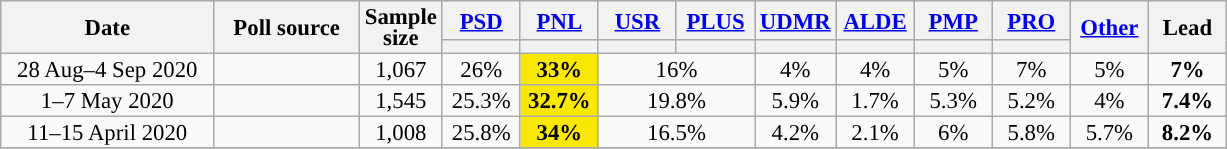<table class="wikitable sortable" style="text-align:center;font-size:95%;line-height:14px;">
<tr style="background:lightgrey;">
<th rowspan="2" style="width:135px;">Date</th>
<th style="width:90px;" rowspan = "2">Poll source</th>
<th style="width:45px;" class="unsortable" rowspan="2">Sample size</th>
<th style="width:45px;" class="unsortable"><a href='#'>PSD</a></th>
<th style="width:45px;" class="unsortable"><a href='#'>PNL</a></th>
<th style="width:45px;" class="unsortable"><a href='#'>USR</a></th>
<th style="width:45px;" class="unsortable"><a href='#'>PLUS</a></th>
<th style="width:45px;" class="unsortable"><a href='#'>UDMR</a></th>
<th style="width:45px;" class="unsortable"><a href='#'>ALDE</a></th>
<th style="width:45px;" class="unsortable"><a href='#'>PMP</a></th>
<th style="width:45px;" class="unsortable"><a href='#'>PRO</a></th>
<th style="width:45px;" rowspan="2" class="unsortable"><a href='#'>Other</a></th>
<th style="width:45px;" rowspan="2" class="unsortable">Lead</th>
</tr>
<tr>
<th style="background:"></th>
<th style="background:"></th>
<th style="background:"></th>
<th style="background:"></th>
<th style="background:"></th>
<th style="background:"></th>
<th style="background:"></th>
<th style="background:"></th>
</tr>
<tr>
<td>28 Aug–4 Sep 2020</td>
<td></td>
<td>1,067</td>
<td>26%</td>
<td style="background:#FAE800"><strong>33%</strong></td>
<td colspan= 2>16%</td>
<td>4%</td>
<td>4%</td>
<td>5%</td>
<td>7%</td>
<td>5%</td>
<td style="background:"><strong>7%</strong></td>
</tr>
<tr>
<td>1–7 May 2020</td>
<td></td>
<td>1,545</td>
<td>25.3%</td>
<td style="background:#FAE800"><strong>32.7%</strong></td>
<td colspan= 2>19.8%</td>
<td>5.9%</td>
<td>1.7%</td>
<td>5.3%</td>
<td>5.2%</td>
<td>4%</td>
<td style="background:"><strong>7.4%</strong></td>
</tr>
<tr>
<td>11–15 April 2020</td>
<td></td>
<td>1,008</td>
<td>25.8%</td>
<td style="background:#FAE800"><strong>34%</strong></td>
<td colspan= 2>16.5%</td>
<td>4.2%</td>
<td>2.1%</td>
<td>6%</td>
<td>5.8%</td>
<td>5.7%</td>
<td style="background:"><strong>8.2%</strong></td>
</tr>
<tr>
</tr>
</table>
